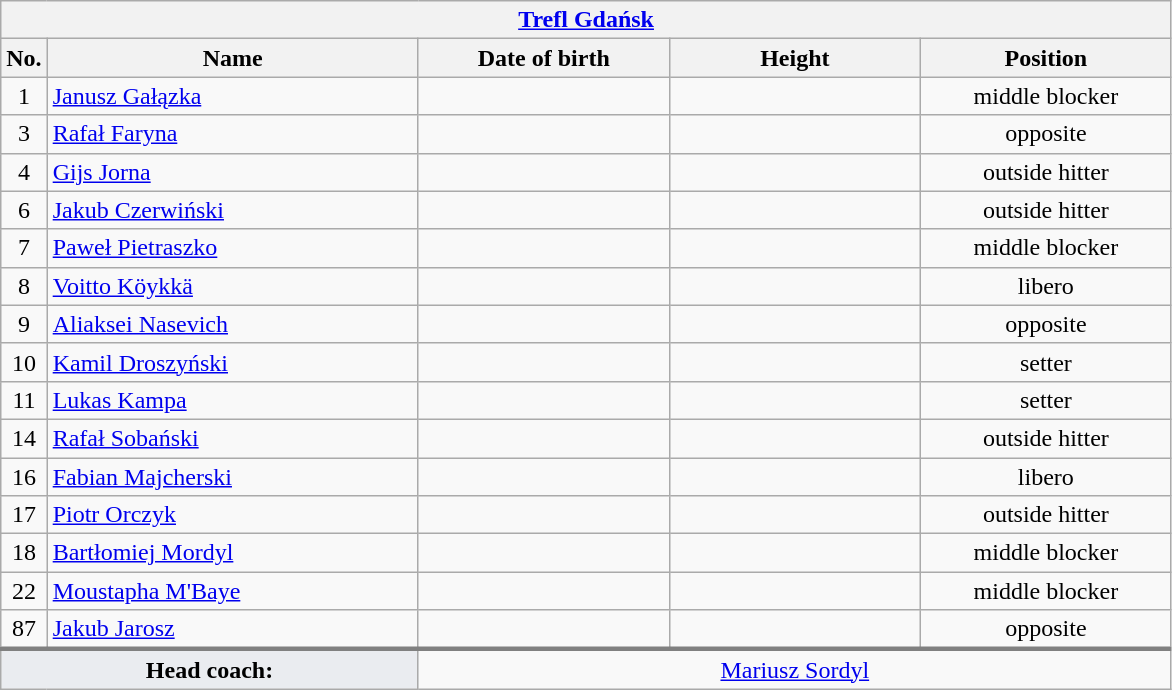<table class="wikitable collapsible collapsed" style="font-size:100%; text-align:center">
<tr>
<th colspan=5 style="width:30em"><a href='#'>Trefl Gdańsk</a></th>
</tr>
<tr>
<th>No.</th>
<th style="width:15em">Name</th>
<th style="width:10em">Date of birth</th>
<th style="width:10em">Height</th>
<th style="width:10em">Position</th>
</tr>
<tr>
<td>1</td>
<td align=left> <a href='#'>Janusz Gałązka</a></td>
<td align=right></td>
<td></td>
<td>middle blocker</td>
</tr>
<tr>
<td>3</td>
<td align=left> <a href='#'>Rafał Faryna</a></td>
<td align=right></td>
<td></td>
<td>opposite</td>
</tr>
<tr>
<td>4</td>
<td align=left> <a href='#'>Gijs Jorna</a></td>
<td align=right></td>
<td></td>
<td>outside hitter</td>
</tr>
<tr>
<td>6</td>
<td align=left> <a href='#'>Jakub Czerwiński</a></td>
<td align=right></td>
<td></td>
<td>outside hitter</td>
</tr>
<tr>
<td>7</td>
<td align=left> <a href='#'>Paweł Pietraszko</a></td>
<td align=right></td>
<td></td>
<td>middle blocker</td>
</tr>
<tr>
<td>8</td>
<td align=left> <a href='#'>Voitto Köykkä</a></td>
<td align=right></td>
<td></td>
<td>libero</td>
</tr>
<tr>
<td>9</td>
<td align=left> <a href='#'>Aliaksei Nasevich</a></td>
<td align=right></td>
<td></td>
<td>opposite</td>
</tr>
<tr>
<td>10</td>
<td align=left> <a href='#'>Kamil Droszyński</a></td>
<td align=right></td>
<td></td>
<td>setter</td>
</tr>
<tr>
<td>11</td>
<td align=left> <a href='#'>Lukas Kampa</a></td>
<td align=right></td>
<td></td>
<td>setter</td>
</tr>
<tr>
<td>14</td>
<td align=left> <a href='#'>Rafał Sobański</a></td>
<td align=right></td>
<td></td>
<td>outside hitter</td>
</tr>
<tr>
<td>16</td>
<td align=left> <a href='#'>Fabian Majcherski</a></td>
<td align=right></td>
<td></td>
<td>libero</td>
</tr>
<tr>
<td>17</td>
<td align=left> <a href='#'>Piotr Orczyk</a></td>
<td align=right></td>
<td></td>
<td>outside hitter</td>
</tr>
<tr>
<td>18</td>
<td align=left> <a href='#'>Bartłomiej Mordyl</a></td>
<td align=right></td>
<td></td>
<td>middle blocker</td>
</tr>
<tr>
<td>22</td>
<td align=left> <a href='#'>Moustapha M'Baye</a></td>
<td align=right></td>
<td></td>
<td>middle blocker</td>
</tr>
<tr>
<td>87</td>
<td align=left> <a href='#'>Jakub Jarosz</a></td>
<td align=right></td>
<td></td>
<td>opposite</td>
</tr>
<tr style="border-top: 3px solid grey">
<td colspan=2 style="background:#EAECF0"><strong>Head coach:</strong></td>
<td colspan=3> <a href='#'>Mariusz Sordyl</a></td>
</tr>
</table>
